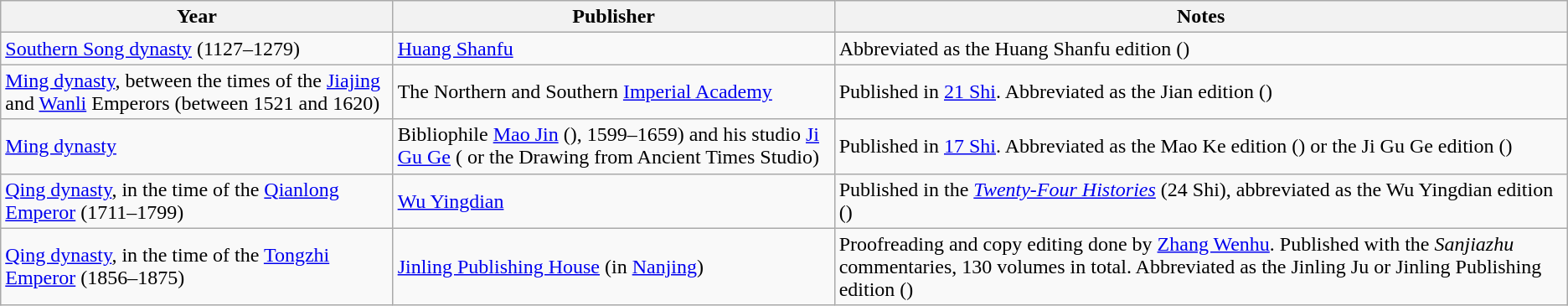<table class="wikitable">
<tr>
<th>Year</th>
<th>Publisher</th>
<th>Notes</th>
</tr>
<tr>
<td><a href='#'>Southern Song dynasty</a> (1127–1279)</td>
<td><a href='#'>Huang Shanfu</a></td>
<td>Abbreviated as the Huang Shanfu edition ()</td>
</tr>
<tr>
<td><a href='#'>Ming dynasty</a>, between the times of the <a href='#'>Jiajing</a> and <a href='#'>Wanli</a> Emperors (between 1521 and 1620)</td>
<td>The Northern and Southern <a href='#'>Imperial Academy</a></td>
<td>Published in <a href='#'>21 Shi</a>. Abbreviated as the Jian edition ()</td>
</tr>
<tr>
<td><a href='#'>Ming dynasty</a></td>
<td>Bibliophile <a href='#'>Mao Jin</a> (), 1599–1659) and his studio <a href='#'>Ji Gu Ge</a> ( or the Drawing from Ancient Times Studio)</td>
<td>Published in <a href='#'>17 Shi</a>. Abbreviated as the Mao Ke edition () or the Ji Gu Ge edition ()</td>
</tr>
<tr>
<td><a href='#'>Qing dynasty</a>, in the time of the <a href='#'>Qianlong Emperor</a> (1711–1799)</td>
<td><a href='#'>Wu Yingdian</a></td>
<td>Published in the <em><a href='#'>Twenty-Four Histories</a></em> (24 Shi), abbreviated as the Wu Yingdian edition ()</td>
</tr>
<tr>
<td><a href='#'>Qing dynasty</a>, in the time of the <a href='#'>Tongzhi Emperor</a> (1856–1875)</td>
<td><a href='#'>Jinling Publishing House</a> (in <a href='#'>Nanjing</a>)</td>
<td>Proofreading and copy editing done by <a href='#'>Zhang Wenhu</a>. Published with the <em>Sanjiazhu</em> commentaries, 130 volumes in total. Abbreviated as the Jinling Ju or Jinling Publishing edition ()</td>
</tr>
</table>
